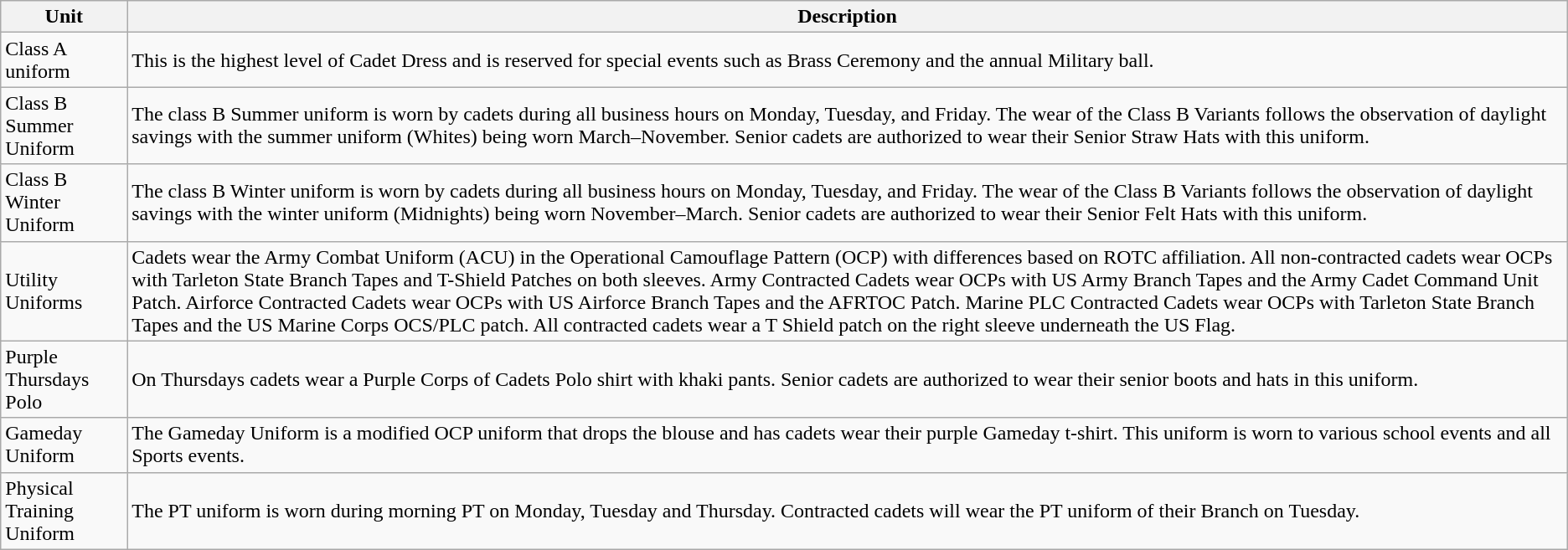<table class="wikitable">
<tr>
<th>Unit</th>
<th>Description</th>
</tr>
<tr>
<td>Class A uniform</td>
<td>This is the highest level of Cadet Dress and is reserved for special events such as Brass Ceremony and the annual Military ball.</td>
</tr>
<tr>
<td>Class B Summer Uniform</td>
<td>The class B Summer uniform is worn by cadets during all business hours on Monday, Tuesday, and Friday. The wear of the Class B Variants follows the observation of daylight savings with the summer uniform (Whites) being worn March–November. Senior cadets are authorized to wear their Senior Straw Hats with this uniform.</td>
</tr>
<tr>
<td>Class B Winter Uniform</td>
<td>The class B Winter uniform is worn by cadets during all business hours on Monday, Tuesday, and Friday. The wear of the Class B Variants follows the observation of daylight savings with the winter uniform (Midnights) being worn November–March. Senior cadets are authorized to wear their Senior Felt Hats with this uniform.</td>
</tr>
<tr>
<td>Utility Uniforms</td>
<td>Cadets wear the Army Combat Uniform (ACU) in the Operational Camouflage Pattern (OCP) with differences based on ROTC affiliation. All non-contracted cadets wear OCPs with Tarleton State Branch Tapes and T-Shield Patches on both sleeves. Army Contracted Cadets wear OCPs with US Army Branch Tapes and the Army Cadet Command Unit Patch. Airforce Contracted Cadets wear OCPs with US Airforce Branch Tapes and the AFRTOC Patch. Marine PLC Contracted Cadets wear OCPs with Tarleton State Branch Tapes and the US Marine Corps OCS/PLC patch. All contracted cadets wear a T Shield patch on the right sleeve underneath the US Flag.</td>
</tr>
<tr>
<td>Purple Thursdays Polo</td>
<td>On Thursdays cadets wear a Purple Corps of Cadets Polo shirt with khaki pants. Senior cadets are authorized to wear their senior boots and hats in this uniform.</td>
</tr>
<tr>
<td>Gameday Uniform</td>
<td>The Gameday Uniform is a modified OCP uniform that drops the blouse and has cadets wear their purple Gameday t-shirt. This uniform is worn to various school events and all Sports events.</td>
</tr>
<tr>
<td>Physical Training Uniform</td>
<td>The PT uniform is worn during morning PT on Monday, Tuesday and Thursday. Contracted cadets will wear the PT uniform of their Branch on Tuesday.</td>
</tr>
</table>
